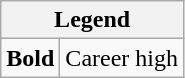<table class="wikitable mw-collapsible mw-collapsed">
<tr>
<th colspan="2">Legend</th>
</tr>
<tr>
<td><strong>Bold</strong></td>
<td>Career high</td>
</tr>
</table>
